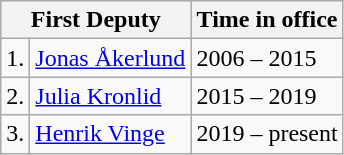<table class="wikitable">
<tr>
<th colspan="2">First Deputy</th>
<th>Time in office</th>
</tr>
<tr>
<td>1.</td>
<td><a href='#'>Jonas Åkerlund</a></td>
<td>2006 – 2015</td>
</tr>
<tr>
<td>2.</td>
<td><a href='#'>Julia Kronlid</a></td>
<td>2015 – 2019</td>
</tr>
<tr>
<td>3.</td>
<td><a href='#'>Henrik Vinge</a></td>
<td>2019 – present</td>
</tr>
</table>
